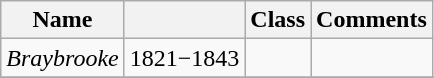<table class="wikitable">
<tr>
<th>Name</th>
<th></th>
<th>Class</th>
<th>Comments</th>
</tr>
<tr>
<td><em>Braybrooke</em></td>
<td>1821−1843</td>
<td></td>
<td></td>
</tr>
<tr>
</tr>
</table>
